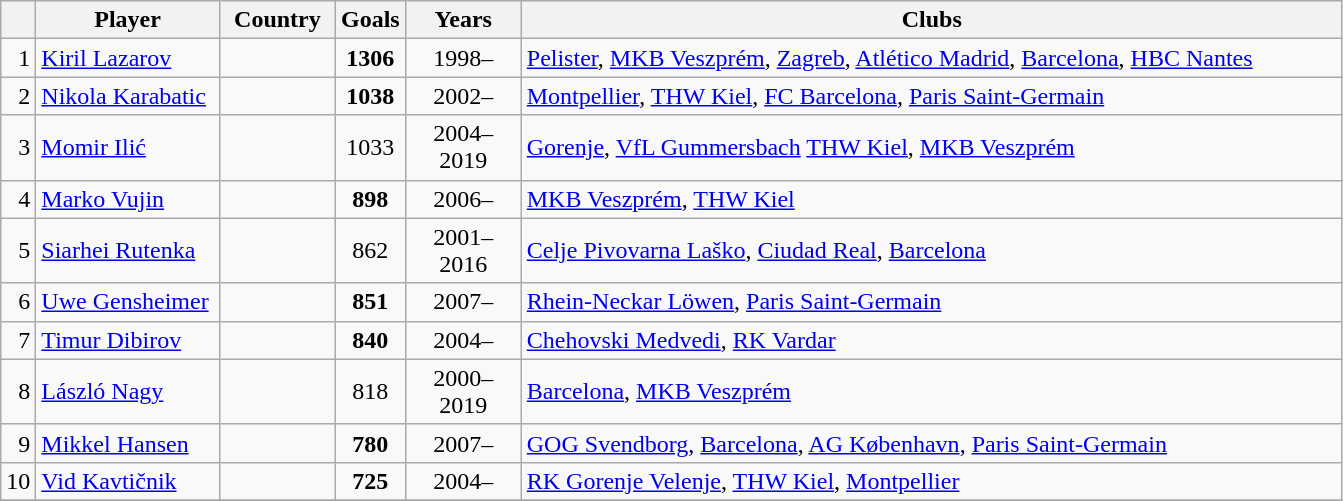<table class="wikitable sortable">
<tr>
<th width="3px"></th>
<th width="115px">Player</th>
<th width="70px">Country</th>
<th width="35px">Goals</th>
<th width="70px">Years</th>
<th width="540px">Clubs</th>
</tr>
<tr>
<td align=right>1</td>
<td><a href='#'>Kiril Lazarov</a></td>
<td align=center></td>
<td align=center><strong>1306</strong></td>
<td align=center>1998–</td>
<td><a href='#'>Pelister</a>, <a href='#'>MKB Veszprém</a>, <a href='#'>Zagreb</a>, <a href='#'>Atlético Madrid</a>, <a href='#'>Barcelona</a>, <a href='#'>HBC Nantes</a></td>
</tr>
<tr>
<td align="right">2</td>
<td><a href='#'>Nikola Karabatic</a></td>
<td align="center"></td>
<td align="center"><strong>1038</strong></td>
<td align="center">2002–</td>
<td><a href='#'>Montpellier</a>, <a href='#'>THW Kiel</a>, <a href='#'>FC Barcelona</a>, <a href='#'>Paris Saint-Germain</a></td>
</tr>
<tr>
<td align="right">3</td>
<td><a href='#'>Momir Ilić</a></td>
<td align="center"></td>
<td align="center">1033</td>
<td align="center">2004–2019</td>
<td><a href='#'>Gorenje</a>, <a href='#'>VfL Gummersbach</a> <a href='#'>THW Kiel</a>, <a href='#'>MKB Veszprém</a></td>
</tr>
<tr>
<td align="right">4</td>
<td><a href='#'>Marko Vujin</a></td>
<td align="center"></td>
<td align="center"><strong>898</strong></td>
<td align="center">2006–</td>
<td><a href='#'>MKB Veszprém</a>, <a href='#'>THW Kiel</a></td>
</tr>
<tr>
<td align="right">5</td>
<td><a href='#'>Siarhei Rutenka</a></td>
<td align="center"></td>
<td align="center">862</td>
<td align="center">2001–2016</td>
<td><a href='#'>Celje Pivovarna Laško</a>, <a href='#'>Ciudad Real</a>, <a href='#'>Barcelona</a></td>
</tr>
<tr>
<td align="right">6</td>
<td><a href='#'>Uwe Gensheimer</a></td>
<td align="center"></td>
<td align="center"><strong>851</strong></td>
<td align="center">2007–</td>
<td><a href='#'>Rhein-Neckar Löwen</a>, <a href='#'>Paris Saint-Germain</a></td>
</tr>
<tr>
<td align="right">7</td>
<td><a href='#'>Timur Dibirov</a></td>
<td align="center"></td>
<td align="center"><strong>840</strong></td>
<td align="center">2004–</td>
<td><a href='#'>Chehovski Medvedi</a>, <a href='#'>RK Vardar</a></td>
</tr>
<tr>
<td align="right">8</td>
<td><a href='#'>László Nagy</a></td>
<td align="center"></td>
<td align="center">818</td>
<td align="center">2000–2019</td>
<td><a href='#'>Barcelona</a>, <a href='#'>MKB Veszprém</a></td>
</tr>
<tr>
<td align="right">9</td>
<td><a href='#'>Mikkel Hansen</a></td>
<td align="center"></td>
<td align="center"><strong>780</strong></td>
<td align="center">2007–</td>
<td><a href='#'>GOG Svendborg</a>, <a href='#'>Barcelona</a>, <a href='#'>AG København</a>, <a href='#'>Paris Saint-Germain</a></td>
</tr>
<tr>
<td align=right>10</td>
<td><a href='#'>Vid Kavtičnik</a></td>
<td align=center></td>
<td align=center><strong>725</strong></td>
<td align=center>2004–</td>
<td><a href='#'>RK Gorenje Velenje</a>, <a href='#'>THW Kiel</a>, <a href='#'>Montpellier</a></td>
</tr>
<tr>
</tr>
</table>
